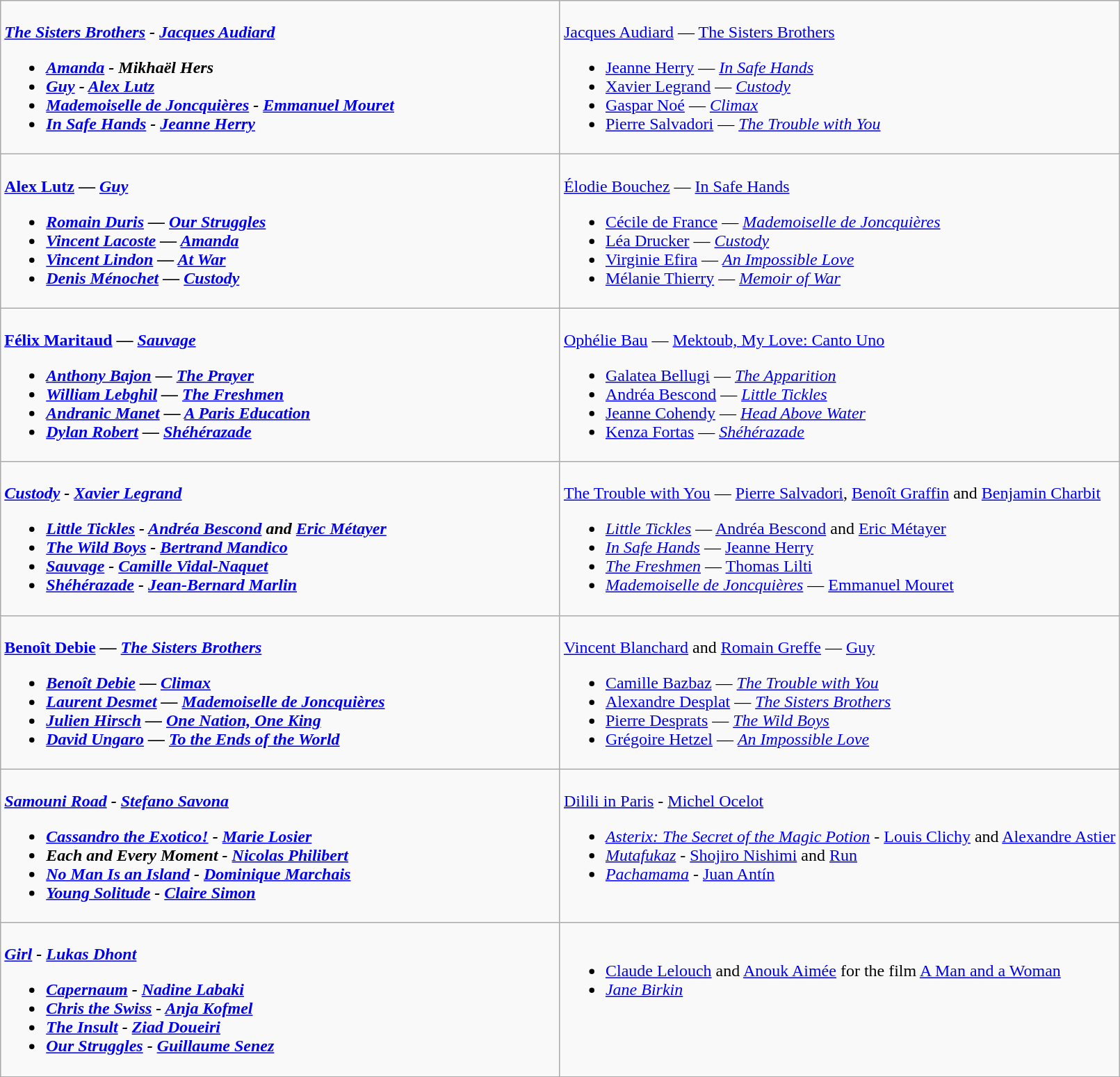<table class=wikitable style="width="150%">
<tr>
<td valign="top" width="50%"><br>
<strong><em><a href='#'>The Sisters Brothers</a><em> - <a href='#'>Jacques Audiard</a><strong><ul><li></em><a href='#'>Amanda</a><em> - Mikhaël Hers</li><li></em><a href='#'>Guy</a><em> - <a href='#'>Alex Lutz</a></li><li></em><a href='#'>Mademoiselle de Joncquières</a><em> - <a href='#'>Emmanuel Mouret</a></li><li></em><a href='#'>In Safe Hands</a><em> - <a href='#'>Jeanne Herry</a></li></ul></td>
<td valign="top" width="50%"><br>
</strong><a href='#'>Jacques Audiard</a> — </em><a href='#'>The Sisters Brothers</a></em></strong><ul><li><a href='#'>Jeanne Herry</a> — <em><a href='#'>In Safe Hands</a></em></li><li><a href='#'>Xavier Legrand</a> — <em><a href='#'>Custody</a></em></li><li><a href='#'>Gaspar Noé</a> — <em><a href='#'>Climax</a></em></li><li><a href='#'>Pierre Salvadori</a> — <em><a href='#'>The Trouble with You</a></em></li></ul></td>
</tr>
<tr>
<td valign="top" width="50%"><br>
<strong><a href='#'>Alex Lutz</a> — <em><a href='#'>Guy</a><strong><em><ul><li><a href='#'>Romain Duris</a> — </em><a href='#'>Our Struggles</a><em></li><li><a href='#'>Vincent Lacoste</a> — </em><a href='#'>Amanda</a><em></li><li><a href='#'>Vincent Lindon</a> — </em><a href='#'>At War</a><em></li><li><a href='#'>Denis Ménochet</a> — </em><a href='#'>Custody</a><em></li></ul></td>
<td valign="top" width="50%"><br>
</strong><a href='#'>Élodie Bouchez</a> — </em><a href='#'>In Safe Hands</a></em></strong><ul><li><a href='#'>Cécile de France</a> — <em><a href='#'>Mademoiselle de Joncquières</a></em></li><li><a href='#'>Léa Drucker</a> — <em><a href='#'>Custody</a></em></li><li><a href='#'>Virginie Efira</a> — <em><a href='#'>An Impossible Love</a></em></li><li><a href='#'>Mélanie Thierry</a> — <em><a href='#'>Memoir of War</a></em></li></ul></td>
</tr>
<tr>
<td valign="top" width="50%"><br>
<strong><a href='#'>Félix Maritaud</a> — <em><a href='#'>Sauvage</a><strong><em><ul><li><a href='#'>Anthony Bajon</a> — </em><a href='#'>The Prayer</a><em></li><li><a href='#'>William Lebghil</a> — </em><a href='#'>The Freshmen</a><em></li><li><a href='#'>Andranic Manet</a> — </em><a href='#'>A Paris Education</a><em></li><li><a href='#'>Dylan Robert</a> — </em><a href='#'>Shéhérazade</a><em></li></ul></td>
<td valign="top" width="50%"><br>
</strong><a href='#'>Ophélie Bau</a> — </em><a href='#'>Mektoub, My Love: Canto Uno</a></em></strong><ul><li><a href='#'>Galatea Bellugi</a> — <em><a href='#'>The Apparition</a></em></li><li><a href='#'>Andréa Bescond</a> — <em><a href='#'>Little Tickles</a></em></li><li><a href='#'>Jeanne Cohendy</a> — <em><a href='#'>Head Above Water</a></em></li><li><a href='#'>Kenza Fortas</a> — <em><a href='#'>Shéhérazade</a></em></li></ul></td>
</tr>
<tr>
<td valign="top" width="50%"><br>
<strong><em><a href='#'>Custody</a><em> - <a href='#'>Xavier Legrand</a><strong><ul><li></em><a href='#'>Little Tickles</a><em> - <a href='#'>Andréa Bescond</a> and <a href='#'>Eric Métayer</a></li><li></em><a href='#'>The Wild Boys</a><em> - <a href='#'>Bertrand Mandico</a></li><li></em><a href='#'>Sauvage</a><em> - <a href='#'>Camille Vidal-Naquet</a></li><li></em><a href='#'>Shéhérazade</a><em> - <a href='#'>Jean-Bernard Marlin</a></li></ul></td>
<td valign="top" width="50%"><br>
</em></strong><a href='#'>The Trouble with You</a></em> — <a href='#'>Pierre Salvadori</a>, <a href='#'>Benoît Graffin</a> and <a href='#'>Benjamin Charbit</a></strong><ul><li><em><a href='#'>Little Tickles</a></em> — <a href='#'>Andréa Bescond</a> and <a href='#'>Eric Métayer</a></li><li><em><a href='#'>In Safe Hands</a></em> — <a href='#'>Jeanne Herry</a></li><li><em><a href='#'>The Freshmen</a></em> — <a href='#'>Thomas Lilti</a></li><li><em><a href='#'>Mademoiselle de Joncquières</a></em> — <a href='#'>Emmanuel Mouret</a></li></ul></td>
</tr>
<tr>
<td valign="top" width="50%"><br>
<strong><a href='#'>Benoît Debie</a> — <em><a href='#'>The Sisters Brothers</a><strong><em><ul><li><a href='#'>Benoît Debie</a> — </em><a href='#'>Climax</a><em></li><li><a href='#'>Laurent Desmet</a> — </em><a href='#'>Mademoiselle de Joncquières</a><em></li><li><a href='#'>Julien Hirsch</a> — </em><a href='#'>One Nation, One King</a><em></li><li><a href='#'>David Ungaro</a> — </em><a href='#'>To the Ends of the World</a><em></li></ul></td>
<td valign="top" width="50%"><br>
</em></strong><a href='#'>Vincent Blanchard</a> and <a href='#'>Romain Greffe</a> — </em><a href='#'>Guy</a></strong><ul><li><a href='#'>Camille Bazbaz</a> — <em><a href='#'>The Trouble with You</a></em></li><li><a href='#'>Alexandre Desplat</a> — <em><a href='#'>The Sisters Brothers</a></em></li><li><a href='#'>Pierre Desprats</a> — <em><a href='#'>The Wild Boys</a></em></li><li><a href='#'>Grégoire Hetzel</a> — <em><a href='#'>An Impossible Love</a></em></li></ul></td>
</tr>
<tr>
<td valign="top" width="50%"><br>
<strong><em><a href='#'>Samouni Road</a><em> - <a href='#'>Stefano Savona</a><strong><ul><li></em><a href='#'>Cassandro the Exotico!</a><em> - <a href='#'>Marie Losier</a></li><li></em>Each and Every Moment<em> - <a href='#'>Nicolas Philibert</a></li><li></em><a href='#'>No Man Is an Island</a><em> - <a href='#'>Dominique Marchais</a></li><li></em><a href='#'>Young Solitude</a><em> - <a href='#'>Claire Simon</a></li></ul></td>
<td valign="top" width="50%"><br>
</em></strong><a href='#'>Dilili in Paris</a></em> - <a href='#'>Michel Ocelot</a></strong><ul><li><em><a href='#'>Asterix: The Secret of the Magic Potion</a></em> - <a href='#'>Louis Clichy</a> and <a href='#'>Alexandre Astier</a></li><li><em><a href='#'>Mutafukaz</a></em> - <a href='#'>Shojiro Nishimi</a> and <a href='#'>Run</a></li><li><em><a href='#'>Pachamama</a></em> - <a href='#'>Juan Antín</a></li></ul></td>
</tr>
<tr>
<td valign="top" width="50%"><br>
<strong><em><a href='#'>Girl</a><em> - <a href='#'>Lukas Dhont</a><strong><ul><li></em><a href='#'>Capernaum</a><em> - <a href='#'>Nadine Labaki</a></li><li></em><a href='#'>Chris the Swiss</a><em> - <a href='#'>Anja Kofmel</a></li><li></em><a href='#'>The Insult</a><em> - <a href='#'>Ziad Doueiri</a></li><li></em><a href='#'>Our Struggles</a><em> - <a href='#'>Guillaume Senez</a></li></ul></td>
<td valign="top" width="50%"><br><ul><li><a href='#'>Claude Lelouch</a> and <a href='#'>Anouk Aimée</a> for the film </em><a href='#'>A Man and a Woman</a><em></li><li><a href='#'>Jane Birkin</a></li></ul></td>
</tr>
</table>
